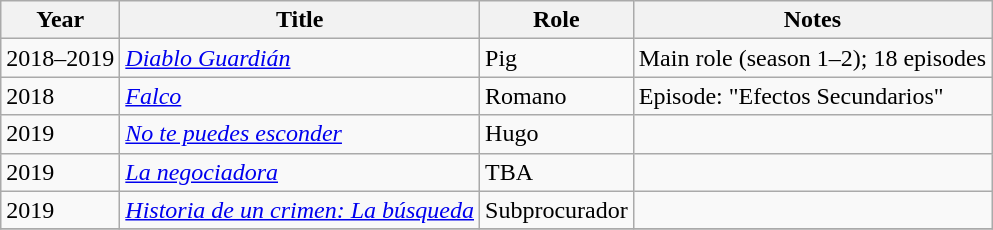<table class="wikitable sortable">
<tr>
<th>Year</th>
<th>Title</th>
<th>Role</th>
<th>Notes</th>
</tr>
<tr>
<td>2018–2019</td>
<td><em><a href='#'>Diablo Guardián</a></em></td>
<td>Pig</td>
<td>Main role (season 1–2); 18 episodes</td>
</tr>
<tr>
<td>2018</td>
<td><em><a href='#'>Falco</a></em></td>
<td>Romano</td>
<td>Episode: "Efectos Secundarios"</td>
</tr>
<tr>
<td>2019</td>
<td><em><a href='#'>No te puedes esconder</a></em></td>
<td>Hugo</td>
<td></td>
</tr>
<tr>
<td>2019</td>
<td><em><a href='#'>La negociadora</a></em></td>
<td>TBA</td>
<td></td>
</tr>
<tr>
<td>2019</td>
<td><em><a href='#'>Historia de un crimen: La búsqueda</a></em></td>
<td>Subprocurador</td>
<td></td>
</tr>
<tr>
</tr>
</table>
